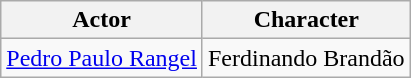<table class="wikitable sortable">
<tr>
<th>Actor</th>
<th>Character</th>
</tr>
<tr>
<td><a href='#'>Pedro Paulo Rangel</a></td>
<td>Ferdinando Brandão</td>
</tr>
</table>
